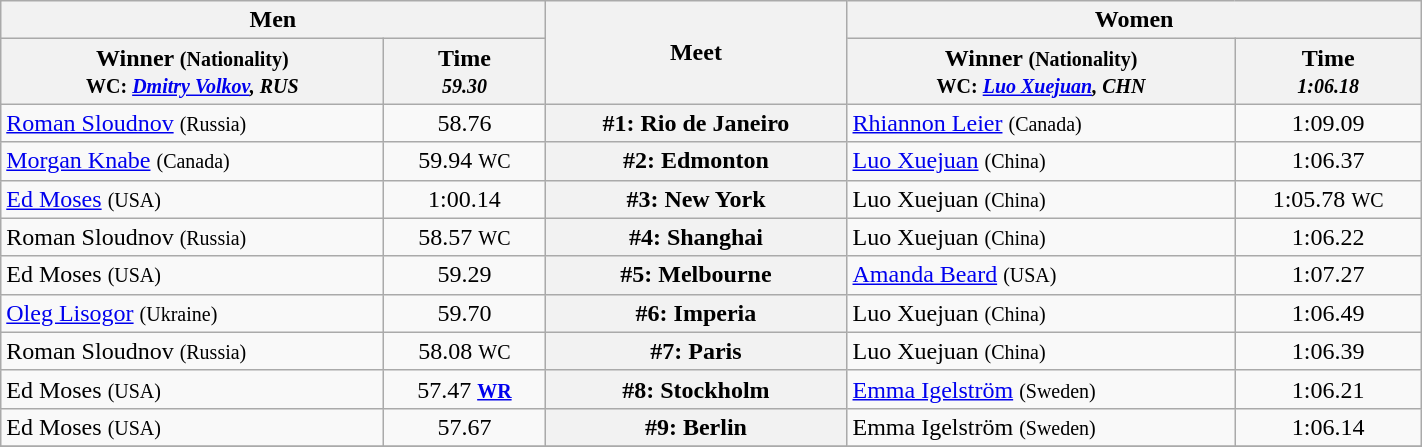<table class=wikitable width="75%">
<tr>
<th colspan="2">Men</th>
<th rowspan="2">Meet</th>
<th colspan="2">Women</th>
</tr>
<tr>
<th>Winner <small>(Nationality)<br> WC: <em><a href='#'>Dmitry Volkov</a>, RUS</em></small></th>
<th>Time<br><small> <em>59.30</em> </small></th>
<th>Winner <small>(Nationality)<br> WC: <em><a href='#'>Luo Xuejuan</a>, CHN</em> </small></th>
<th>Time<br><small> <em>1:06.18</em> </small></th>
</tr>
<tr>
<td> <a href='#'>Roman Sloudnov</a> <small>(Russia)</small></td>
<td align=center>58.76</td>
<th>#1: Rio de Janeiro</th>
<td> <a href='#'>Rhiannon Leier</a> <small>(Canada)</small></td>
<td align=center>1:09.09</td>
</tr>
<tr>
<td> <a href='#'>Morgan Knabe</a> <small>(Canada)</small></td>
<td align=center>59.94 <small>WC</small></td>
<th>#2: Edmonton</th>
<td> <a href='#'>Luo Xuejuan</a> <small>(China)</small></td>
<td align=center>1:06.37</td>
</tr>
<tr>
<td> <a href='#'>Ed Moses</a> <small>(USA)</small></td>
<td align=center>1:00.14</td>
<th>#3: New York</th>
<td> Luo Xuejuan <small>(China)</small></td>
<td align=center>1:05.78 <small>WC</small></td>
</tr>
<tr>
<td> Roman Sloudnov <small>(Russia)</small></td>
<td align=center>58.57 <small>WC</small></td>
<th>#4: Shanghai</th>
<td> Luo Xuejuan <small>(China)</small></td>
<td align=center>1:06.22</td>
</tr>
<tr>
<td> Ed Moses <small>(USA)</small></td>
<td align=center>59.29</td>
<th>#5: Melbourne</th>
<td> <a href='#'>Amanda Beard</a> <small>(USA)</small></td>
<td align=center>1:07.27</td>
</tr>
<tr>
<td> <a href='#'>Oleg Lisogor</a> <small>(Ukraine)</small></td>
<td align=center>59.70</td>
<th>#6: Imperia</th>
<td> Luo Xuejuan <small>(China)</small></td>
<td align=center>1:06.49</td>
</tr>
<tr>
<td> Roman Sloudnov <small>(Russia)</small></td>
<td align=center>58.08 <small>WC</small></td>
<th>#7: Paris</th>
<td> Luo Xuejuan <small>(China)</small></td>
<td align=center>1:06.39</td>
</tr>
<tr>
<td> Ed Moses <small>(USA)</small></td>
<td align=center>57.47 <small><strong><a href='#'>WR</a></strong></small></td>
<th>#8: Stockholm</th>
<td> <a href='#'>Emma Igelström</a> <small>(Sweden)</small></td>
<td align=center>1:06.21</td>
</tr>
<tr>
<td> Ed Moses <small>(USA)</small></td>
<td align=center>57.67</td>
<th>#9: Berlin</th>
<td> Emma Igelström <small>(Sweden)</small></td>
<td align=center>1:06.14</td>
</tr>
<tr>
</tr>
</table>
